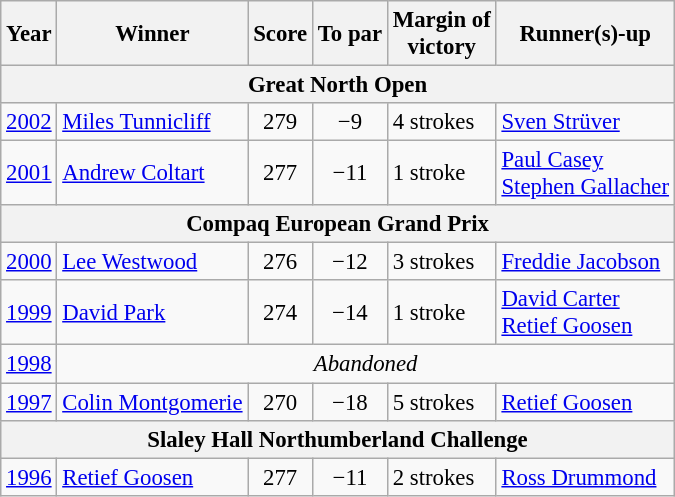<table class="wikitable" style="font-size:95%">
<tr>
<th>Year</th>
<th>Winner</th>
<th>Score</th>
<th>To par</th>
<th>Margin of<br>victory</th>
<th>Runner(s)-up</th>
</tr>
<tr>
<th colspan=7>Great North Open</th>
</tr>
<tr>
<td><a href='#'>2002</a></td>
<td> <a href='#'>Miles Tunnicliff</a></td>
<td align=center>279</td>
<td align=center>−9</td>
<td>4 strokes</td>
<td> <a href='#'>Sven Strüver</a></td>
</tr>
<tr>
<td><a href='#'>2001</a></td>
<td> <a href='#'>Andrew Coltart</a></td>
<td align=center>277</td>
<td align=center>−11</td>
<td>1 stroke</td>
<td> <a href='#'>Paul Casey</a><br> <a href='#'>Stephen Gallacher</a></td>
</tr>
<tr>
<th colspan=7>Compaq European Grand Prix</th>
</tr>
<tr>
<td><a href='#'>2000</a></td>
<td> <a href='#'>Lee Westwood</a></td>
<td align=center>276</td>
<td align=center>−12</td>
<td>3 strokes</td>
<td> <a href='#'>Freddie Jacobson</a></td>
</tr>
<tr>
<td><a href='#'>1999</a></td>
<td> <a href='#'>David Park</a></td>
<td align=center>274</td>
<td align=center>−14</td>
<td>1 stroke</td>
<td> <a href='#'>David Carter</a><br> <a href='#'>Retief Goosen</a></td>
</tr>
<tr>
<td><a href='#'>1998</a></td>
<td colspan=5 align=center><em>Abandoned</em></td>
</tr>
<tr>
<td><a href='#'>1997</a></td>
<td> <a href='#'>Colin Montgomerie</a></td>
<td align=center>270</td>
<td align=center>−18</td>
<td>5 strokes</td>
<td> <a href='#'>Retief Goosen</a></td>
</tr>
<tr>
<th colspan=7>Slaley Hall Northumberland Challenge</th>
</tr>
<tr>
<td><a href='#'>1996</a></td>
<td> <a href='#'>Retief Goosen</a></td>
<td align=center>277</td>
<td align=center>−11</td>
<td>2 strokes</td>
<td> <a href='#'>Ross Drummond</a></td>
</tr>
</table>
